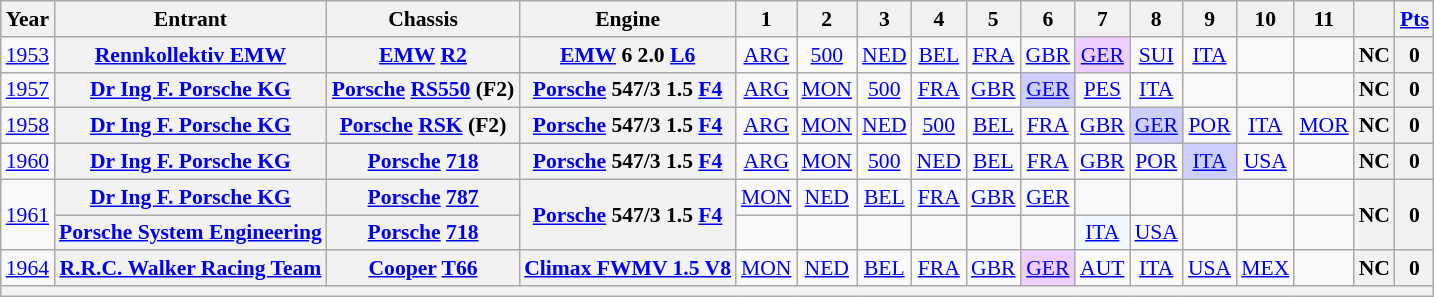<table class="wikitable" style="text-align:center; font-size:90%">
<tr>
<th>Year</th>
<th>Entrant</th>
<th>Chassis</th>
<th>Engine</th>
<th>1</th>
<th>2</th>
<th>3</th>
<th>4</th>
<th>5</th>
<th>6</th>
<th>7</th>
<th>8</th>
<th>9</th>
<th>10</th>
<th>11</th>
<th></th>
<th><a href='#'>Pts</a></th>
</tr>
<tr>
<td><a href='#'>1953</a></td>
<th><a href='#'>Rennkollektiv EMW</a></th>
<th><a href='#'>EMW</a> <a href='#'>R2</a></th>
<th><a href='#'>EMW</a> 6 2.0 <a href='#'>L6</a></th>
<td><a href='#'>ARG</a></td>
<td><a href='#'>500</a></td>
<td><a href='#'>NED</a></td>
<td><a href='#'>BEL</a></td>
<td><a href='#'>FRA</a></td>
<td><a href='#'>GBR</a></td>
<td style="background:#EFCFFF;"><a href='#'>GER</a><br></td>
<td><a href='#'>SUI</a></td>
<td><a href='#'>ITA</a></td>
<td></td>
<td></td>
<th>NC</th>
<th>0</th>
</tr>
<tr>
<td><a href='#'>1957</a></td>
<th><a href='#'>Dr Ing F. Porsche KG</a></th>
<th><a href='#'>Porsche</a> <a href='#'>RS550</a> (F2)</th>
<th><a href='#'>Porsche</a> 547/3 1.5 <a href='#'>F4</a></th>
<td><a href='#'>ARG</a></td>
<td><a href='#'>MON</a></td>
<td><a href='#'>500</a></td>
<td><a href='#'>FRA</a></td>
<td><a href='#'>GBR</a></td>
<td style="background:#CFCFFF;"><a href='#'>GER</a><br></td>
<td><a href='#'>PES</a></td>
<td><a href='#'>ITA</a></td>
<td></td>
<td></td>
<td></td>
<th>NC</th>
<th>0</th>
</tr>
<tr>
<td><a href='#'>1958</a></td>
<th><a href='#'>Dr Ing F. Porsche KG</a></th>
<th><a href='#'>Porsche</a> <a href='#'>RSK</a> (F2)</th>
<th><a href='#'>Porsche</a> 547/3 1.5 <a href='#'>F4</a></th>
<td><a href='#'>ARG</a></td>
<td><a href='#'>MON</a></td>
<td><a href='#'>NED</a></td>
<td><a href='#'>500</a></td>
<td><a href='#'>BEL</a></td>
<td><a href='#'>FRA</a></td>
<td><a href='#'>GBR</a></td>
<td style="background:#CFCFFF;"><a href='#'>GER</a><br></td>
<td><a href='#'>POR</a></td>
<td><a href='#'>ITA</a></td>
<td><a href='#'>MOR</a></td>
<th>NC</th>
<th>0</th>
</tr>
<tr>
<td><a href='#'>1960</a></td>
<th><a href='#'>Dr Ing F. Porsche KG</a></th>
<th><a href='#'>Porsche</a> <a href='#'>718</a></th>
<th><a href='#'>Porsche</a> 547/3 1.5 <a href='#'>F4</a></th>
<td><a href='#'>ARG</a></td>
<td><a href='#'>MON</a></td>
<td><a href='#'>500</a></td>
<td><a href='#'>NED</a></td>
<td><a href='#'>BEL</a></td>
<td><a href='#'>FRA</a></td>
<td><a href='#'>GBR</a></td>
<td><a href='#'>POR</a></td>
<td style="background:#CFCFFF;"><a href='#'>ITA</a><br></td>
<td><a href='#'>USA</a></td>
<td></td>
<th>NC</th>
<th>0</th>
</tr>
<tr>
<td rowspan=2><a href='#'>1961</a></td>
<th><a href='#'>Dr Ing F. Porsche KG</a></th>
<th><a href='#'>Porsche</a> <a href='#'>787</a></th>
<th rowspan=2><a href='#'>Porsche</a> 547/3 1.5 <a href='#'>F4</a></th>
<td><a href='#'>MON</a></td>
<td><a href='#'>NED</a></td>
<td><a href='#'>BEL</a></td>
<td><a href='#'>FRA</a></td>
<td><a href='#'>GBR</a></td>
<td><a href='#'>GER</a><br></td>
<td></td>
<td></td>
<td></td>
<td></td>
<td></td>
<th rowspan=2>NC</th>
<th rowspan=2>0</th>
</tr>
<tr>
<th><a href='#'>Porsche System Engineering</a></th>
<th><a href='#'>Porsche</a> <a href='#'>718</a></th>
<td></td>
<td></td>
<td></td>
<td></td>
<td></td>
<td></td>
<td style="background:#F1F8FF;"><a href='#'>ITA</a><br></td>
<td><a href='#'>USA</a></td>
<td></td>
<td></td>
<td></td>
</tr>
<tr>
<td><a href='#'>1964</a></td>
<th><a href='#'>R.R.C. Walker Racing Team</a></th>
<th><a href='#'>Cooper</a> <a href='#'>T66</a></th>
<th><a href='#'>Climax FWMV 1.5 V8</a></th>
<td><a href='#'>MON</a></td>
<td><a href='#'>NED</a></td>
<td><a href='#'>BEL</a></td>
<td><a href='#'>FRA</a></td>
<td><a href='#'>GBR</a></td>
<td style="background:#EFCFFF;"><a href='#'>GER</a><br></td>
<td><a href='#'>AUT</a></td>
<td><a href='#'>ITA</a></td>
<td><a href='#'>USA</a></td>
<td><a href='#'>MEX</a></td>
<td></td>
<th>NC</th>
<th>0</th>
</tr>
<tr>
<th colspan=17></th>
</tr>
</table>
